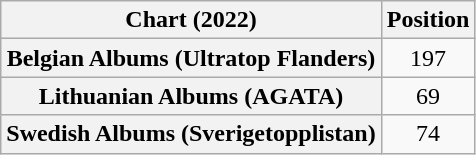<table class="wikitable sortable plainrowheaders"  style="text-align:center;">
<tr>
<th>Chart (2022)</th>
<th>Position</th>
</tr>
<tr>
<th scope="row">Belgian Albums (Ultratop Flanders)</th>
<td>197</td>
</tr>
<tr>
<th scope="row">Lithuanian Albums (AGATA)</th>
<td>69</td>
</tr>
<tr>
<th scope="row">Swedish Albums (Sverigetopplistan)</th>
<td>74</td>
</tr>
</table>
